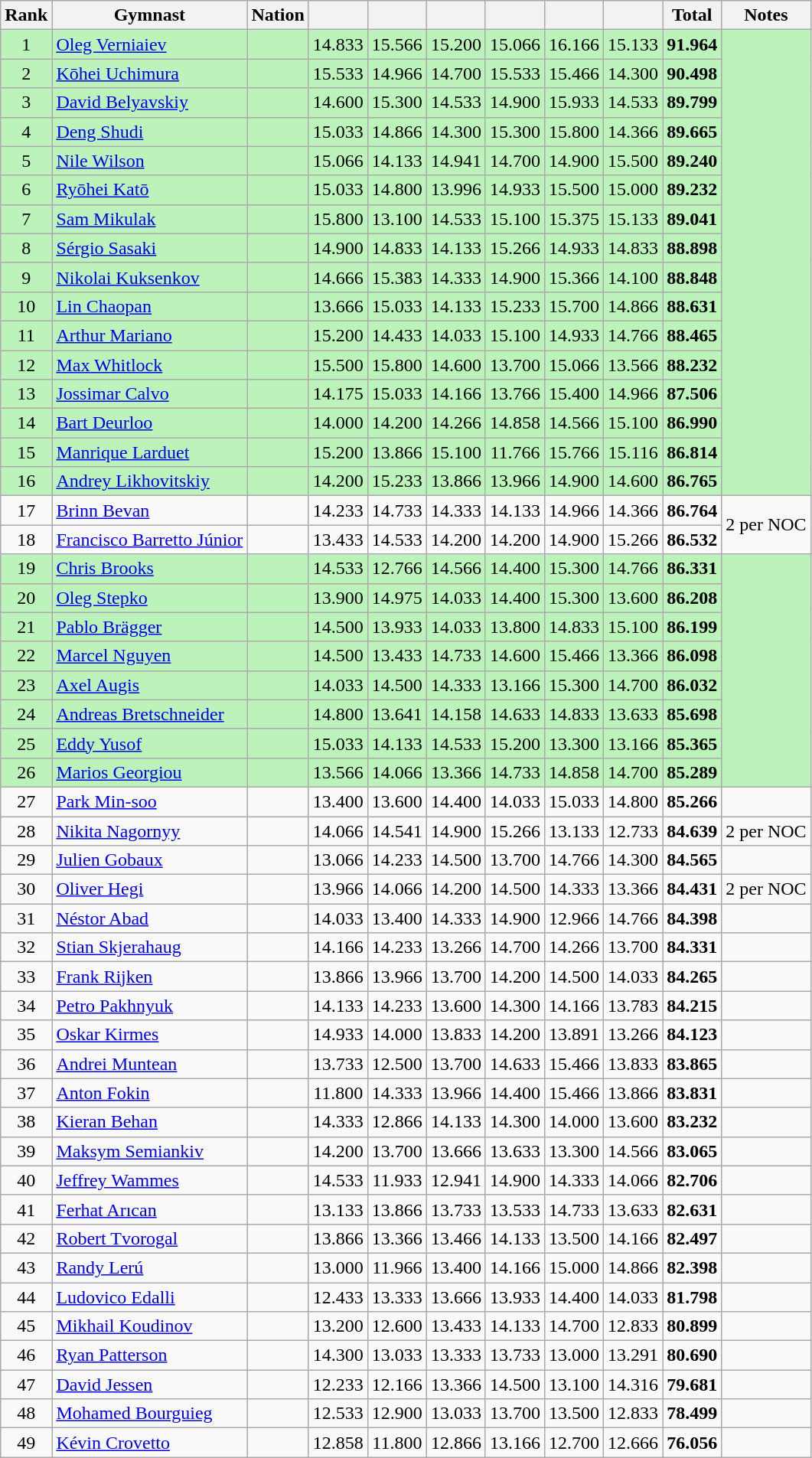<table class="wikitable sortable" style="text-align:center">
<tr>
<th>Rank</th>
<th>Gymnast</th>
<th>Nation</th>
<th></th>
<th></th>
<th></th>
<th></th>
<th></th>
<th></th>
<th>Total</th>
<th>Notes</th>
</tr>
<tr bgcolor=bbf3bb>
<td>1</td>
<td align=left><a href='#'>Oleg Verniaiev</a></td>
<td align=left></td>
<td>14.833</td>
<td>15.566</td>
<td>15.200</td>
<td>15.066</td>
<td>16.166</td>
<td>15.133</td>
<td><strong>91.964</strong></td>
<td rowspan="16"></td>
</tr>
<tr bgcolor=bbf3bb>
<td>2</td>
<td align=left><a href='#'>Kōhei Uchimura</a></td>
<td align=left></td>
<td>15.533</td>
<td>14.966</td>
<td>14.700</td>
<td>15.533</td>
<td>15.466</td>
<td>14.300</td>
<td><strong>90.498</strong></td>
</tr>
<tr bgcolor=bbf3bb>
<td>3</td>
<td align=left><a href='#'>David Belyavskiy</a></td>
<td align=left></td>
<td>14.600</td>
<td>15.300</td>
<td>14.533</td>
<td>14.900</td>
<td>15.933</td>
<td>14.533</td>
<td><strong>89.799</strong></td>
</tr>
<tr bgcolor=bbf3bb>
<td>4</td>
<td align=left><a href='#'>Deng Shudi</a></td>
<td align=left></td>
<td>15.033</td>
<td>14.866</td>
<td>14.300</td>
<td>15.300</td>
<td>15.800</td>
<td>14.366</td>
<td><strong>89.665</strong></td>
</tr>
<tr bgcolor=bbf3bb>
<td>5</td>
<td align=left><a href='#'>Nile Wilson</a></td>
<td align=left></td>
<td>15.066</td>
<td>14.133</td>
<td>14.941</td>
<td>14.700</td>
<td>14.900</td>
<td>15.500</td>
<td><strong>89.240</strong></td>
</tr>
<tr bgcolor=bbf3bb>
<td>6</td>
<td align=left><a href='#'>Ryōhei Katō</a></td>
<td align=left></td>
<td>15.033</td>
<td>14.800</td>
<td>13.996</td>
<td>14.933</td>
<td>15.500</td>
<td>15.000</td>
<td><strong>89.232</strong></td>
</tr>
<tr bgcolor=bbf3bb>
<td>7</td>
<td align=left><a href='#'>Sam Mikulak</a></td>
<td align=left></td>
<td>15.800</td>
<td>13.100</td>
<td>14.533</td>
<td>15.100</td>
<td>15.375</td>
<td>15.133</td>
<td><strong>89.041</strong></td>
</tr>
<tr bgcolor=bbf3bb>
<td>8</td>
<td align=left><a href='#'>Sérgio Sasaki</a></td>
<td align=left></td>
<td>14.900</td>
<td>14.833</td>
<td>14.133</td>
<td>15.266</td>
<td>14.933</td>
<td>14.833</td>
<td><strong>88.898</strong></td>
</tr>
<tr bgcolor=bbf3bb>
<td>9</td>
<td align=left><a href='#'>Nikolai Kuksenkov</a></td>
<td align=left></td>
<td>14.666</td>
<td>15.383</td>
<td>14.333</td>
<td>14.900</td>
<td>15.366</td>
<td>14.100</td>
<td><strong>88.848</strong></td>
</tr>
<tr bgcolor=bbf3bb>
<td>10</td>
<td align=left><a href='#'>Lin Chaopan</a></td>
<td align=left></td>
<td>13.666</td>
<td>15.033</td>
<td>14.133</td>
<td>15.233</td>
<td>15.700</td>
<td>14.866</td>
<td><strong>88.631</strong></td>
</tr>
<tr bgcolor=bbf3bb>
<td>11</td>
<td align=left><a href='#'>Arthur Mariano</a></td>
<td align=left></td>
<td>15.200</td>
<td>14.433</td>
<td>14.033</td>
<td>15.100</td>
<td>14.933</td>
<td>14.766</td>
<td><strong>88.465</strong></td>
</tr>
<tr bgcolor=bbf3bb>
<td>12</td>
<td align=left><a href='#'>Max Whitlock</a></td>
<td align=left></td>
<td>15.500</td>
<td>15.800</td>
<td>14.600</td>
<td>13.700</td>
<td>15.066</td>
<td>13.566</td>
<td><strong>88.232</strong></td>
</tr>
<tr bgcolor=bbf3bb>
<td>13</td>
<td align=left><a href='#'>Jossimar Calvo</a></td>
<td align=left></td>
<td>14.175</td>
<td>15.033</td>
<td>14.166</td>
<td>13.766</td>
<td>15.400</td>
<td>14.966</td>
<td><strong>87.506</strong></td>
</tr>
<tr bgcolor=bbf3bb>
<td>14</td>
<td align=left><a href='#'>Bart Deurloo</a></td>
<td align=left></td>
<td>14.000</td>
<td>14.200</td>
<td>14.266</td>
<td>14.858</td>
<td>14.566</td>
<td>15.100</td>
<td><strong>86.990</strong></td>
</tr>
<tr bgcolor=bbf3bb>
<td>15</td>
<td align=left><a href='#'>Manrique Larduet</a></td>
<td align=left></td>
<td>15.200</td>
<td>13.866</td>
<td>15.100</td>
<td>11.766</td>
<td>15.766</td>
<td>15.116</td>
<td><strong>86.814</strong></td>
</tr>
<tr bgcolor=bbf3bb>
<td>16</td>
<td align=left><a href='#'>Andrey Likhovitskiy</a></td>
<td align=left></td>
<td>14.200</td>
<td>15.233</td>
<td>13.866</td>
<td>13.966</td>
<td>14.900</td>
<td>14.600</td>
<td><strong>86.765</strong></td>
</tr>
<tr>
<td>17</td>
<td align=left><a href='#'>Brinn Bevan</a></td>
<td align=left></td>
<td>14.233</td>
<td>14.733</td>
<td>14.333</td>
<td>14.133</td>
<td>14.966</td>
<td>14.366</td>
<td><strong>86.764</strong></td>
<td rowspan="2">2 per NOC</td>
</tr>
<tr>
<td>18</td>
<td align=left><a href='#'>Francisco Barretto Júnior</a></td>
<td align=left></td>
<td>13.433</td>
<td>14.533</td>
<td>14.200</td>
<td>14.200</td>
<td>14.900</td>
<td>15.266</td>
<td><strong>86.532</strong></td>
</tr>
<tr bgcolor=bbf3bb>
<td>19</td>
<td align=left><a href='#'>Chris Brooks</a></td>
<td align=left></td>
<td>14.533</td>
<td>12.766</td>
<td>14.566</td>
<td>14.400</td>
<td>15.300</td>
<td>14.766</td>
<td><strong>86.331</strong></td>
<td rowspan="8"></td>
</tr>
<tr bgcolor=bbf3bb>
<td>20</td>
<td align=left><a href='#'>Oleg Stepko</a></td>
<td align=left></td>
<td>13.900</td>
<td>14.975</td>
<td>14.033</td>
<td>14.400</td>
<td>15.300</td>
<td>13.600</td>
<td><strong>86.208</strong></td>
</tr>
<tr bgcolor=bbf3bb>
<td>21</td>
<td align=left><a href='#'>Pablo Brägger</a></td>
<td align=left></td>
<td>14.500</td>
<td>13.933</td>
<td>14.033</td>
<td>13.800</td>
<td>14.833</td>
<td>15.100</td>
<td><strong>86.199</strong></td>
</tr>
<tr bgcolor=bbf3bb>
<td>22</td>
<td align=left><a href='#'>Marcel Nguyen</a></td>
<td align=left></td>
<td>14.500</td>
<td>13.433</td>
<td>14.733</td>
<td>14.600</td>
<td>15.466</td>
<td>13.366</td>
<td><strong>86.098</strong></td>
</tr>
<tr bgcolor=bbf3bb>
<td>23</td>
<td align=left><a href='#'>Axel Augis</a></td>
<td align=left></td>
<td>14.033</td>
<td>14.500</td>
<td>14.333</td>
<td>13.166</td>
<td>15.300</td>
<td>14.700</td>
<td><strong>86.032</strong></td>
</tr>
<tr bgcolor=bbf3bb>
<td>24</td>
<td align=left><a href='#'>Andreas Bretschneider</a></td>
<td align=left></td>
<td>14.800</td>
<td>13.641</td>
<td>14.158</td>
<td>14.633</td>
<td>14.833</td>
<td>13.633</td>
<td><strong>85.698</strong></td>
</tr>
<tr bgcolor=bbf3bb>
<td>25</td>
<td align=left><a href='#'>Eddy Yusof</a></td>
<td align=left></td>
<td>15.033</td>
<td>14.133</td>
<td>14.533</td>
<td>15.200</td>
<td>13.300</td>
<td>13.166</td>
<td><strong>85.365</strong></td>
</tr>
<tr bgcolor=bbf3bb>
<td>26</td>
<td align=left><a href='#'>Marios Georgiou</a></td>
<td align=left></td>
<td>13.566</td>
<td>14.066</td>
<td>13.366</td>
<td>14.733</td>
<td>14.858</td>
<td>14.700</td>
<td><strong>85.289</strong></td>
</tr>
<tr>
<td>27</td>
<td align=left><a href='#'>Park Min-soo</a></td>
<td align=left></td>
<td>13.400</td>
<td>13.600</td>
<td>14.400</td>
<td>14.033</td>
<td>15.033</td>
<td>14.800</td>
<td><strong>85.266</strong></td>
<td></td>
</tr>
<tr>
<td>28</td>
<td align=left><a href='#'>Nikita Nagornyy</a></td>
<td align=left></td>
<td>14.066</td>
<td>14.541</td>
<td>14.900</td>
<td>15.266</td>
<td>13.133</td>
<td>12.733</td>
<td><strong>84.639</strong></td>
<td>2 per NOC</td>
</tr>
<tr>
<td>29</td>
<td align=left><a href='#'>Julien Gobaux</a></td>
<td align=left></td>
<td>13.066</td>
<td>14.233</td>
<td>14.500</td>
<td>13.700</td>
<td>14.766</td>
<td>14.300</td>
<td><strong>84.565</strong></td>
<td></td>
</tr>
<tr>
<td>30</td>
<td align=left><a href='#'>Oliver Hegi</a></td>
<td align=left></td>
<td>13.966</td>
<td>14.066</td>
<td>14.200</td>
<td>14.500</td>
<td>14.333</td>
<td>13.366</td>
<td><strong>84.431</strong></td>
<td>2 per NOC</td>
</tr>
<tr>
<td>31</td>
<td align=left><a href='#'>Néstor Abad</a></td>
<td align=left></td>
<td>14.033</td>
<td>13.400</td>
<td>14.333</td>
<td>14.900</td>
<td>12.966</td>
<td>14.766</td>
<td><strong>84.398</strong></td>
<td></td>
</tr>
<tr>
<td>32</td>
<td align=left><a href='#'>Stian Skjerahaug</a></td>
<td align=left></td>
<td>14.166</td>
<td>14.233</td>
<td>13.266</td>
<td>14.700</td>
<td>14.266</td>
<td>13.700</td>
<td><strong>84.331</strong></td>
<td></td>
</tr>
<tr>
<td>33</td>
<td align=left><a href='#'>Frank Rijken</a></td>
<td align=left></td>
<td>13.866</td>
<td>13.966</td>
<td>13.700</td>
<td>14.200</td>
<td>14.500</td>
<td>14.033</td>
<td><strong>84.265</strong></td>
<td></td>
</tr>
<tr>
<td>34</td>
<td align=left><a href='#'>Petro Pakhnyuk</a></td>
<td align=left></td>
<td>14.133</td>
<td>14.233</td>
<td>13.600</td>
<td>14.300</td>
<td>14.166</td>
<td>13.783</td>
<td><strong>84.215</strong></td>
<td></td>
</tr>
<tr>
<td>35</td>
<td align=left><a href='#'>Oskar Kirmes</a></td>
<td align=left></td>
<td>14.933</td>
<td>14.000</td>
<td>13.833</td>
<td>14.200</td>
<td>13.891</td>
<td>13.266</td>
<td><strong>84.123</strong></td>
<td></td>
</tr>
<tr>
<td>36</td>
<td align=left><a href='#'>Andrei Muntean</a></td>
<td align=left></td>
<td>13.733</td>
<td>12.500</td>
<td>13.700</td>
<td>14.633</td>
<td>15.466</td>
<td>13.833</td>
<td><strong>83.865</strong></td>
<td></td>
</tr>
<tr>
<td>37</td>
<td align=left><a href='#'>Anton Fokin</a></td>
<td align=left></td>
<td>11.800</td>
<td>14.333</td>
<td>13.966</td>
<td>14.400</td>
<td>15.466</td>
<td>13.866</td>
<td><strong>83.831</strong></td>
<td></td>
</tr>
<tr>
<td>38</td>
<td align=left><a href='#'>Kieran Behan</a></td>
<td align=left></td>
<td>14.333</td>
<td>12.866</td>
<td>14.133</td>
<td>14.300</td>
<td>14.000</td>
<td>13.600</td>
<td><strong>83.232</strong></td>
<td></td>
</tr>
<tr>
<td>39</td>
<td align=left><a href='#'>Maksym Semiankiv</a></td>
<td align=left></td>
<td>14.200</td>
<td>13.700</td>
<td>13.666</td>
<td>13.633</td>
<td>13.300</td>
<td>14.566</td>
<td><strong>83.065</strong></td>
<td></td>
</tr>
<tr>
<td>40</td>
<td align=left><a href='#'>Jeffrey Wammes</a></td>
<td align=left></td>
<td>14.533</td>
<td>11.933</td>
<td>12.941</td>
<td>14.900</td>
<td>14.333</td>
<td>14.066</td>
<td><strong>82.706</strong></td>
<td></td>
</tr>
<tr>
<td>41</td>
<td align=left><a href='#'>Ferhat Arıcan</a></td>
<td align=left></td>
<td>13.133</td>
<td>13.866</td>
<td>13.733</td>
<td>13.533</td>
<td>14.733</td>
<td>13.633</td>
<td><strong>82.631</strong></td>
<td></td>
</tr>
<tr>
<td>42</td>
<td align=left><a href='#'>Robert Tvorogal</a></td>
<td align=left></td>
<td>13.866</td>
<td>13.366</td>
<td>13.466</td>
<td>14.133</td>
<td>13.500</td>
<td>14.166</td>
<td><strong>82.497</strong></td>
<td></td>
</tr>
<tr>
<td>43</td>
<td align=left><a href='#'>Randy Lerú</a></td>
<td align=left></td>
<td>13.000</td>
<td>11.966</td>
<td>13.400</td>
<td>14.166</td>
<td>15.000</td>
<td>14.866</td>
<td><strong>82.398</strong></td>
<td></td>
</tr>
<tr>
<td>44</td>
<td align=left><a href='#'>Ludovico Edalli</a></td>
<td align=left></td>
<td>12.433</td>
<td>13.333</td>
<td>13.666</td>
<td>13.933</td>
<td>14.400</td>
<td>14.033</td>
<td><strong>81.798</strong></td>
<td></td>
</tr>
<tr>
<td>45</td>
<td align=left><a href='#'>Mikhail Koudinov</a></td>
<td align=left></td>
<td>13.200</td>
<td>12.600</td>
<td>13.433</td>
<td>14.133</td>
<td>14.700</td>
<td>12.833</td>
<td><strong>80.899</strong></td>
<td></td>
</tr>
<tr>
<td>46</td>
<td align=left><a href='#'>Ryan Patterson</a></td>
<td align=left></td>
<td>14.300</td>
<td>13.033</td>
<td>13.333</td>
<td>13.733</td>
<td>13.000</td>
<td>13.291</td>
<td><strong>80.690</strong></td>
<td></td>
</tr>
<tr>
<td>47</td>
<td align=left><a href='#'>David Jessen</a></td>
<td align=left></td>
<td>12.233</td>
<td>12.166</td>
<td>13.366</td>
<td>14.500</td>
<td>13.100</td>
<td>14.316</td>
<td><strong>79.681</strong></td>
<td></td>
</tr>
<tr>
<td>48</td>
<td align=left><a href='#'>Mohamed Bourguieg</a></td>
<td align=left></td>
<td>12.533</td>
<td>12.900</td>
<td>13.033</td>
<td>13.700</td>
<td>13.500</td>
<td>12.833</td>
<td><strong>78.499</strong></td>
<td></td>
</tr>
<tr>
<td>49</td>
<td align=left><a href='#'>Kévin Crovetto</a></td>
<td align=left></td>
<td>12.858</td>
<td>11.800</td>
<td>12.866</td>
<td>13.166</td>
<td>12.700</td>
<td>12.666</td>
<td><strong>76.056</strong></td>
<td></td>
</tr>
</table>
